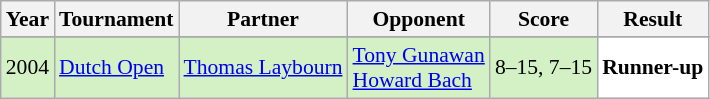<table class="sortable wikitable" style="font-size: 90%;">
<tr>
<th>Year</th>
<th>Tournament</th>
<th>Partner</th>
<th>Opponent</th>
<th>Score</th>
<th>Result</th>
</tr>
<tr>
</tr>
<tr style="background:#D4F1C5">
<td align="center">2004</td>
<td align="left"><a href='#'>Dutch Open</a></td>
<td align="left"> <a href='#'>Thomas Laybourn</a></td>
<td align="left"> <a href='#'>Tony Gunawan</a><br>  <a href='#'>Howard Bach</a></td>
<td align="left">8–15, 7–15</td>
<td style="text-align:left; background:white"> <strong>Runner-up</strong></td>
</tr>
</table>
